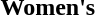<table>
<tr>
<th scope="row">Women's</th>
<td></td>
<td></td>
<td></td>
</tr>
</table>
